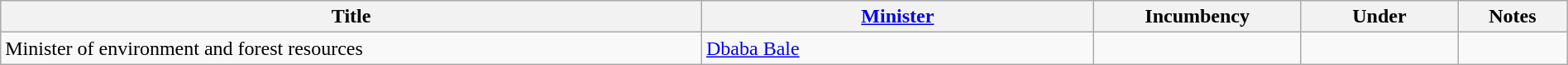<table class="wikitable" style="width:100%;">
<tr>
<th>Title</th>
<th style="width:25%;"><a href='#'>Minister</a></th>
<th style="width:160px;">Incumbency</th>
<th style="width:10%;">Under</th>
<th style="width:7%;">Notes</th>
</tr>
<tr>
<td>Minister of environment and forest resources</td>
<td><a href='#'>Dbaba Bale</a></td>
<td></td>
<td></td>
<td></td>
</tr>
</table>
